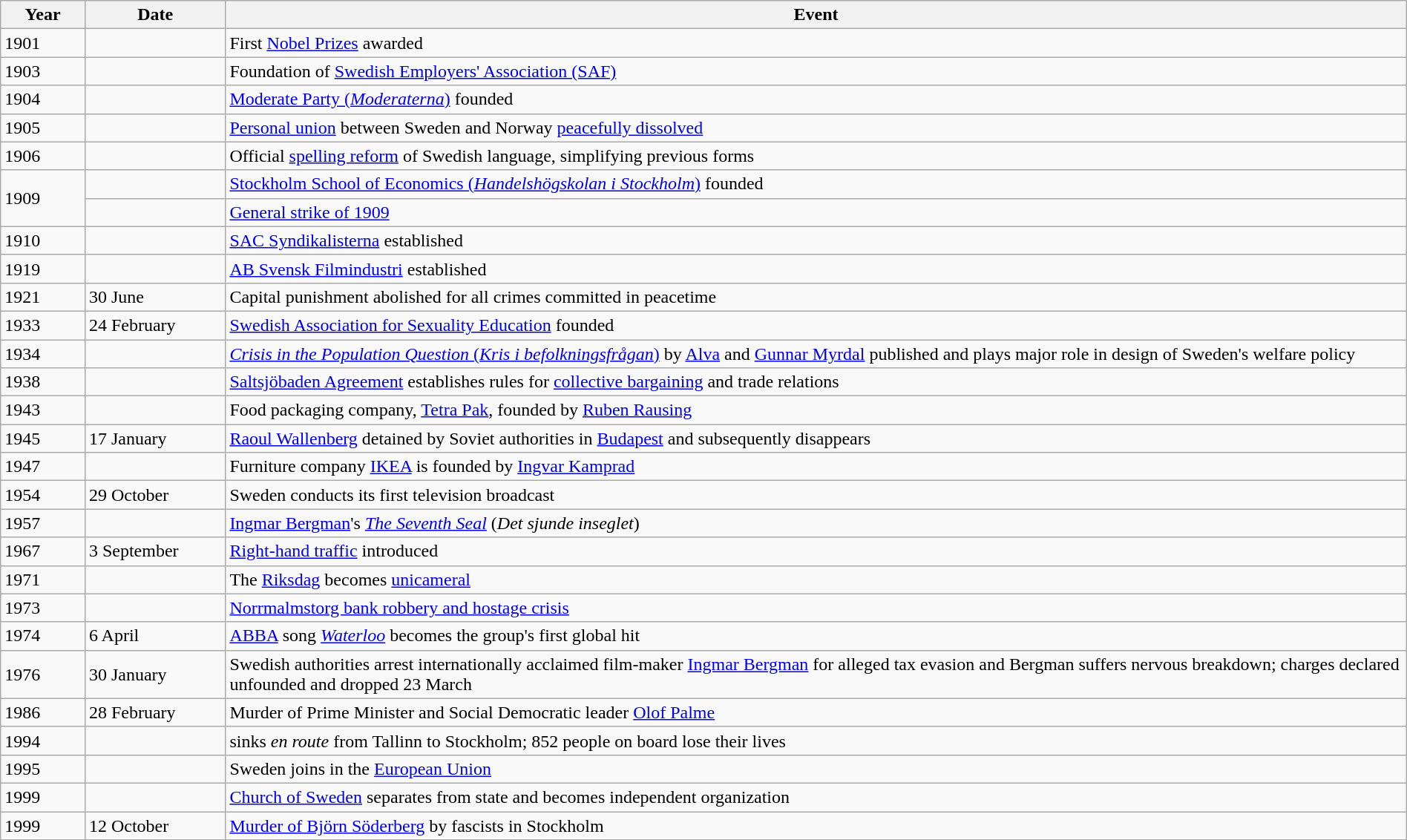<table class="wikitable" width="100%">
<tr>
<th style="width: 6%;">Year</th>
<th style="width: 10%;">Date</th>
<th>Event</th>
</tr>
<tr>
<td>1901</td>
<td></td>
<td>First <a href='#'>Nobel Prizes</a> awarded</td>
</tr>
<tr>
<td>1903</td>
<td></td>
<td>Foundation of <a href='#'>Swedish Employers' Association (SAF)</a></td>
</tr>
<tr>
<td>1904</td>
<td></td>
<td><a href='#'>Moderate Party (<em>Moderaterna</em>)</a> founded</td>
</tr>
<tr>
<td>1905</td>
<td></td>
<td><a href='#'>Personal union</a> between Sweden and Norway <a href='#'>peacefully dissolved</a></td>
</tr>
<tr>
<td>1906</td>
<td></td>
<td>Official <a href='#'>spelling reform</a> of Swedish language, simplifying previous forms</td>
</tr>
<tr>
<td rowspan="2">1909</td>
<td></td>
<td><a href='#'>Stockholm School of Economics (<em>Handelshögskolan i Stockholm</em>)</a> founded</td>
</tr>
<tr>
<td></td>
<td><a href='#'>General strike of 1909</a></td>
</tr>
<tr>
<td>1910</td>
<td></td>
<td><a href='#'>SAC Syndikalisterna</a> established</td>
</tr>
<tr>
<td>1919</td>
<td></td>
<td><a href='#'>AB Svensk Filmindustri</a> established</td>
</tr>
<tr>
<td>1921</td>
<td>30 June</td>
<td>Capital punishment abolished for all crimes committed in peacetime</td>
</tr>
<tr>
<td>1933</td>
<td>24 February</td>
<td><a href='#'>Swedish Association for Sexuality Education</a> founded</td>
</tr>
<tr>
<td>1934</td>
<td></td>
<td><a href='#'><em>Crisis in the Population Question</em> (<em>Kris i befolkningsfrågan</em>)</a> by <a href='#'>Alva</a> and <a href='#'>Gunnar Myrdal</a> published and plays major role in design of Sweden's welfare policy</td>
</tr>
<tr>
<td>1938</td>
<td></td>
<td><a href='#'>Saltsjöbaden Agreement</a> establishes rules for <a href='#'>collective bargaining</a> and trade relations</td>
</tr>
<tr>
<td>1943</td>
<td></td>
<td>Food packaging company, <a href='#'>Tetra Pak</a>, founded by <a href='#'>Ruben Rausing</a></td>
</tr>
<tr>
<td>1945</td>
<td>17 January</td>
<td><a href='#'>Raoul Wallenberg</a> detained by Soviet authorities in <a href='#'>Budapest</a> and subsequently disappears</td>
</tr>
<tr>
<td>1947</td>
<td></td>
<td>Furniture company <a href='#'>IKEA</a> is founded by <a href='#'>Ingvar Kamprad</a></td>
</tr>
<tr>
<td>1954</td>
<td>29 October</td>
<td>Sweden conducts its first television broadcast</td>
</tr>
<tr>
<td>1957</td>
<td></td>
<td><a href='#'>Ingmar Bergman</a>'s <em><a href='#'>The Seventh Seal</a></em> (<em>Det sjunde inseglet</em>)</td>
</tr>
<tr>
<td>1967</td>
<td>3 September</td>
<td><a href='#'>Right-hand traffic</a> introduced</td>
</tr>
<tr>
<td>1971</td>
<td></td>
<td>The <a href='#'>Riksdag</a> becomes <a href='#'>unicameral</a></td>
</tr>
<tr>
<td>1973</td>
<td></td>
<td><a href='#'>Norrmalmstorg bank robbery and hostage crisis</a></td>
</tr>
<tr>
<td>1974</td>
<td>6 April</td>
<td><a href='#'>ABBA</a> song <em><a href='#'>Waterloo</a></em> becomes the group's first global hit</td>
</tr>
<tr>
<td>1976</td>
<td>30 January</td>
<td>Swedish authorities arrest internationally acclaimed film-maker <a href='#'>Ingmar Bergman</a> for alleged tax evasion and Bergman suffers nervous breakdown; charges declared unfounded and dropped 23 March</td>
</tr>
<tr>
<td>1986</td>
<td>28 February</td>
<td>Murder of Prime Minister and Social Democratic leader <a href='#'>Olof Palme</a></td>
</tr>
<tr>
<td>1994</td>
<td></td>
<td> sinks <em>en route</em> from Tallinn to Stockholm; 852 people on board lose their lives</td>
</tr>
<tr>
<td>1995</td>
<td></td>
<td>Sweden joins in the <a href='#'>European Union</a></td>
</tr>
<tr>
<td>1999</td>
<td></td>
<td><a href='#'>Church of Sweden</a> separates from state and becomes independent organization</td>
</tr>
<tr>
<td>1999</td>
<td>12 October</td>
<td><a href='#'>Murder of Björn Söderberg</a> by fascists in Stockholm</td>
</tr>
</table>
